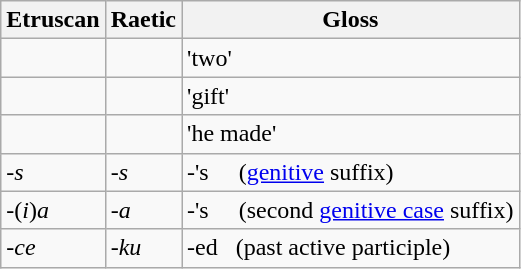<table class="wikitable">
<tr>
<th>Etruscan</th>
<th>Raetic</th>
<th>Gloss</th>
</tr>
<tr>
<td></td>
<td></td>
<td>'two'</td>
</tr>
<tr>
<td></td>
<td></td>
<td>'gift'</td>
</tr>
<tr>
<td></td>
<td></td>
<td>'he made'</td>
</tr>
<tr>
<td><em>-s</em></td>
<td><em>-s</em></td>
<td>-'s     (<a href='#'>genitive</a> suffix)</td>
</tr>
<tr>
<td>-(<em>i</em>)<em>a</em></td>
<td><em>-a</em></td>
<td>-'s     (second <a href='#'>genitive case</a> suffix)</td>
</tr>
<tr>
<td><em>-ce</em></td>
<td><em>-ku</em></td>
<td>-ed   (past active participle)</td>
</tr>
</table>
